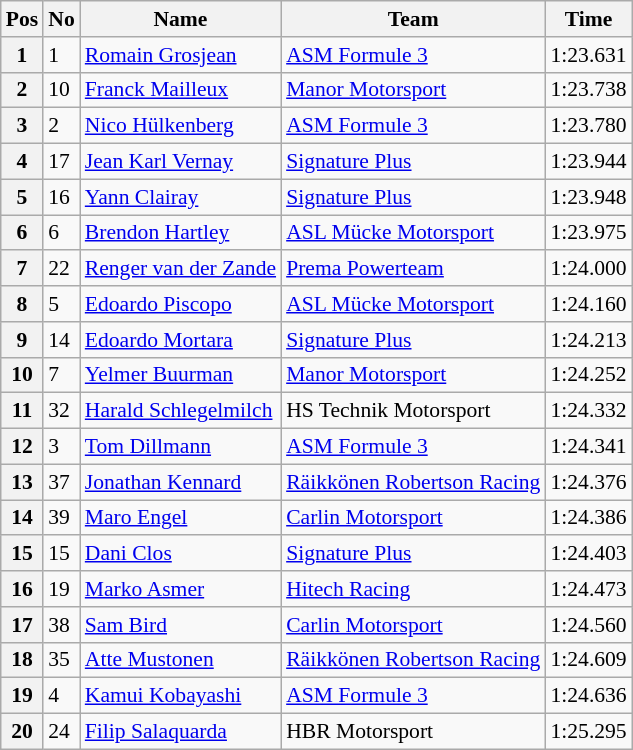<table class="wikitable" style="font-size: 90%">
<tr>
<th>Pos</th>
<th>No</th>
<th>Name</th>
<th>Team</th>
<th>Time</th>
</tr>
<tr>
<th>1</th>
<td>1</td>
<td> <a href='#'>Romain Grosjean</a></td>
<td><a href='#'>ASM Formule 3</a></td>
<td>1:23.631</td>
</tr>
<tr>
<th>2</th>
<td>10</td>
<td> <a href='#'>Franck Mailleux</a></td>
<td><a href='#'>Manor Motorsport</a></td>
<td>1:23.738</td>
</tr>
<tr>
<th>3</th>
<td>2</td>
<td> <a href='#'>Nico Hülkenberg</a></td>
<td><a href='#'>ASM Formule 3</a></td>
<td>1:23.780</td>
</tr>
<tr>
<th>4</th>
<td>17</td>
<td> <a href='#'>Jean Karl Vernay</a></td>
<td><a href='#'>Signature Plus</a></td>
<td>1:23.944</td>
</tr>
<tr>
<th>5</th>
<td>16</td>
<td> <a href='#'>Yann Clairay</a></td>
<td><a href='#'>Signature Plus</a></td>
<td>1:23.948</td>
</tr>
<tr>
<th>6</th>
<td>6</td>
<td> <a href='#'>Brendon Hartley</a></td>
<td><a href='#'>ASL Mücke Motorsport</a></td>
<td>1:23.975</td>
</tr>
<tr>
<th>7</th>
<td>22</td>
<td> <a href='#'>Renger van der Zande</a></td>
<td><a href='#'>Prema Powerteam</a></td>
<td>1:24.000</td>
</tr>
<tr>
<th>8</th>
<td>5</td>
<td> <a href='#'>Edoardo Piscopo</a></td>
<td><a href='#'>ASL Mücke Motorsport</a></td>
<td>1:24.160</td>
</tr>
<tr>
<th>9</th>
<td>14</td>
<td> <a href='#'>Edoardo Mortara</a></td>
<td><a href='#'>Signature Plus</a></td>
<td>1:24.213</td>
</tr>
<tr>
<th>10</th>
<td>7</td>
<td> <a href='#'>Yelmer Buurman</a></td>
<td><a href='#'>Manor Motorsport</a></td>
<td>1:24.252</td>
</tr>
<tr>
<th>11</th>
<td>32</td>
<td> <a href='#'>Harald Schlegelmilch</a></td>
<td>HS Technik Motorsport</td>
<td>1:24.332</td>
</tr>
<tr>
<th>12</th>
<td>3</td>
<td> <a href='#'>Tom Dillmann</a></td>
<td><a href='#'>ASM Formule 3</a></td>
<td>1:24.341</td>
</tr>
<tr>
<th>13</th>
<td>37</td>
<td> <a href='#'>Jonathan Kennard</a></td>
<td><a href='#'>Räikkönen Robertson Racing</a></td>
<td>1:24.376</td>
</tr>
<tr>
<th>14</th>
<td>39</td>
<td> <a href='#'>Maro Engel</a></td>
<td><a href='#'>Carlin Motorsport</a></td>
<td>1:24.386</td>
</tr>
<tr>
<th>15</th>
<td>15</td>
<td> <a href='#'>Dani Clos</a></td>
<td><a href='#'>Signature Plus</a></td>
<td>1:24.403</td>
</tr>
<tr>
<th>16</th>
<td>19</td>
<td> <a href='#'>Marko Asmer</a></td>
<td><a href='#'>Hitech Racing</a></td>
<td>1:24.473</td>
</tr>
<tr>
<th>17</th>
<td>38</td>
<td> <a href='#'>Sam Bird</a></td>
<td><a href='#'>Carlin Motorsport</a></td>
<td>1:24.560</td>
</tr>
<tr>
<th>18</th>
<td>35</td>
<td> <a href='#'>Atte Mustonen</a></td>
<td><a href='#'>Räikkönen Robertson Racing</a></td>
<td>1:24.609</td>
</tr>
<tr>
<th>19</th>
<td>4</td>
<td> <a href='#'>Kamui Kobayashi</a></td>
<td><a href='#'>ASM Formule 3</a></td>
<td>1:24.636</td>
</tr>
<tr>
<th>20</th>
<td>24</td>
<td> <a href='#'>Filip Salaquarda</a></td>
<td>HBR Motorsport</td>
<td>1:25.295</td>
</tr>
</table>
